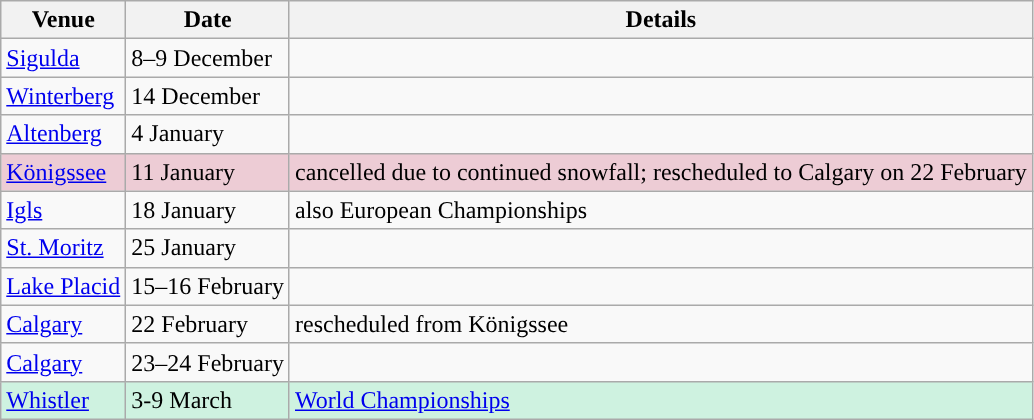<table class= wikitable>
<tr>
<th>Venue</th>
<th>Date</th>
<th>Details</th>
</tr>
<tr>
<td> <a href='#'>Sigulda</a></td>
<td>8–9 December</td>
<td></td>
</tr>
<tr>
<td> <a href='#'>Winterberg</a></td>
<td>14 December</td>
<td></td>
</tr>
<tr>
<td> <a href='#'>Altenberg</a></td>
<td>4 January</td>
<td></td>
</tr>
<tr>
<td bgcolor="EDCCD5"> <a href='#'>Königssee</a></td>
<td bgcolor="EDCCD5">11 January</td>
<td bgcolor="EDCCD5">cancelled due to continued snowfall; rescheduled to Calgary on 22 February</td>
</tr>
<tr>
<td> <a href='#'>Igls</a></td>
<td>18 January</td>
<td>also European Championships</td>
</tr>
<tr>
<td> <a href='#'>St. Moritz</a></td>
<td>25 January</td>
<td></td>
</tr>
<tr>
<td> <a href='#'>Lake Placid</a></td>
<td>15–16 February</td>
<td></td>
</tr>
<tr>
<td> <a href='#'>Calgary</a></td>
<td>22 February</td>
<td>rescheduled from Königssee</td>
</tr>
<tr>
<td> <a href='#'>Calgary</a></td>
<td>23–24 February</td>
<td></td>
</tr>
<tr style="background:#CEF2E0">
<td> <a href='#'>Whistler</a></td>
<td>3-9 March</td>
<td><a href='#'>World Championships</a></td>
</tr>
</table>
